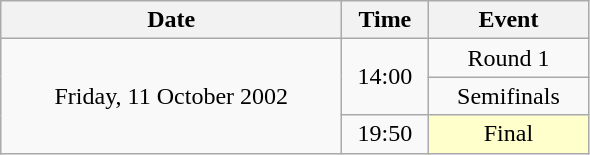<table class = "wikitable" style="text-align:center;">
<tr>
<th width=220>Date</th>
<th width=50>Time</th>
<th width=100>Event</th>
</tr>
<tr>
<td rowspan=3>Friday, 11 October 2002</td>
<td rowspan=2>14:00</td>
<td>Round 1</td>
</tr>
<tr>
<td>Semifinals</td>
</tr>
<tr>
<td>19:50</td>
<td bgcolor=ffffcc>Final</td>
</tr>
</table>
